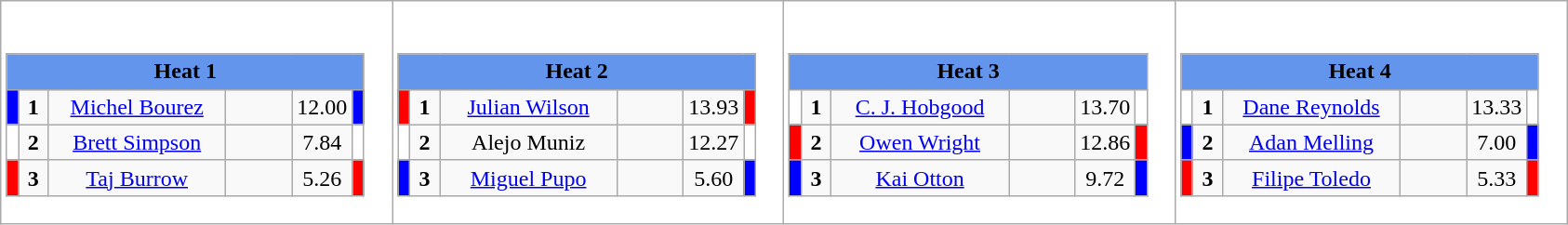<table class="wikitable" style="background:#fff;">
<tr>
<td style="margin: 1em auto;"><div><br><table class="wikitable">
<tr>
<td colspan="6"  style="text-align:center; background:#6495ed;"><strong>Heat 1</strong></td>
</tr>
<tr>
<td style="width:01px; background: #00f;"></td>
<td style="width:14px; text-align:center;"><strong>1</strong></td>
<td style="width:120px; text-align:center;"><a href='#'>Michel Bourez</a></td>
<td style="width:40px; text-align:center;"></td>
<td style="width:20px; text-align:center;">12.00</td>
<td style="width:01px; background: #00f;"></td>
</tr>
<tr>
<td style="width:01px; background: #fff;"></td>
<td style="width:14px; text-align:center;"><strong>2</strong></td>
<td style="width:120px; text-align:center;"><a href='#'>Brett Simpson</a></td>
<td style="width:40px; text-align:center;"></td>
<td style="width:20px; text-align:center;">7.84</td>
<td style="width:01px; background: #fff;"></td>
</tr>
<tr>
<td style="width:01px; background: #f00;"></td>
<td style="width:14px; text-align:center;"><strong>3</strong></td>
<td style="width:120px; text-align:center;"><a href='#'>Taj Burrow</a></td>
<td style="width:40px; text-align:center;"></td>
<td style="width:20px; text-align:center;">5.26</td>
<td style="width:01px; background: #f00;"></td>
</tr>
</table>
</div></td>
<td style="margin: 1em auto;"><div><br><table class="wikitable">
<tr>
<td colspan="6"  style="text-align:center; background:#6495ed;"><strong>Heat 2</strong></td>
</tr>
<tr>
<td style="width:01px; background: #f00;"></td>
<td style="width:14px; text-align:center;"><strong>1</strong></td>
<td style="width:120px; text-align:center;"><a href='#'>Julian Wilson</a></td>
<td style="width:40px; text-align:center;"></td>
<td style="width:20px; text-align:center;">13.93</td>
<td style="width:01px; background: #f00;"></td>
</tr>
<tr>
<td style="width:01px; background: #fff;"></td>
<td style="width:14px; text-align:center;"><strong>2</strong></td>
<td style="width:120px; text-align:center;">Alejo Muniz</td>
<td style="width:40px; text-align:center;"></td>
<td style="width:20px; text-align:center;">12.27</td>
<td style="width:01px; background: #fff;"></td>
</tr>
<tr>
<td style="width:01px; background: #00f;"></td>
<td style="width:14px; text-align:center;"><strong>3</strong></td>
<td style="width:120px; text-align:center;"><a href='#'>Miguel Pupo</a></td>
<td style="width:40px; text-align:center;"></td>
<td style="width:20px; text-align:center;">5.60</td>
<td style="width:01px; background: #00f;"></td>
</tr>
</table>
</div></td>
<td style="margin: 1em auto;"><div><br><table class="wikitable">
<tr>
<td colspan="6"  style="text-align:center; background:#6495ed;"><strong>Heat 3</strong></td>
</tr>
<tr>
<td style="width:01px; background: #fff;"></td>
<td style="width:14px; text-align:center;"><strong>1</strong></td>
<td style="width:120px; text-align:center;"><a href='#'>C. J. Hobgood</a></td>
<td style="width:40px; text-align:center;"></td>
<td style="width:20px; text-align:center;">13.70</td>
<td style="width:01px; background: #fff;"></td>
</tr>
<tr>
<td style="width:01px; background: #f00;"></td>
<td style="width:14px; text-align:center;"><strong>2</strong></td>
<td style="width:120px; text-align:center;"><a href='#'>Owen Wright</a></td>
<td style="width:40px; text-align:center;"></td>
<td style="width:20px; text-align:center;">12.86</td>
<td style="width:01px; background: #f00;"></td>
</tr>
<tr>
<td style="width:01px; background: #00f;"></td>
<td style="width:14px; text-align:center;"><strong>3</strong></td>
<td style="width:120px; text-align:center;"><a href='#'>Kai Otton</a></td>
<td style="width:40px; text-align:center;"></td>
<td style="width:20px; text-align:center;">9.72</td>
<td style="width:01px; background: #00f;"></td>
</tr>
</table>
</div></td>
<td style="margin: 1em auto;"><div><br><table class="wikitable">
<tr>
<td colspan="6"  style="text-align:center; background:#6495ed;"><strong>Heat 4</strong></td>
</tr>
<tr>
<td style="width:01px; background: #fff;"></td>
<td style="width:14px; text-align:center;"><strong>1</strong></td>
<td style="width:120px; text-align:center;"><a href='#'>Dane Reynolds</a></td>
<td style="width:40px; text-align:center;"></td>
<td style="width:20px; text-align:center;">13.33</td>
<td style="width:01px; background: #fff;"></td>
</tr>
<tr>
<td style="width:01px; background: #00f;"></td>
<td style="width:14px; text-align:center;"><strong>2</strong></td>
<td style="width:120px; text-align:center;"><a href='#'>Adan Melling</a></td>
<td style="width:40px; text-align:center;"></td>
<td style="width:20px; text-align:center;">7.00</td>
<td style="width:01px; background: #00f;"></td>
</tr>
<tr>
<td style="width:01px; background: #f00;"></td>
<td style="width:14px; text-align:center;"><strong>3</strong></td>
<td style="width:120px; text-align:center;"><a href='#'>Filipe Toledo</a></td>
<td style="width:40px; text-align:center;"></td>
<td style="width:20px; text-align:center;">5.33</td>
<td style="width:01px; background: #f00;"></td>
</tr>
</table>
</div></td>
</tr>
</table>
